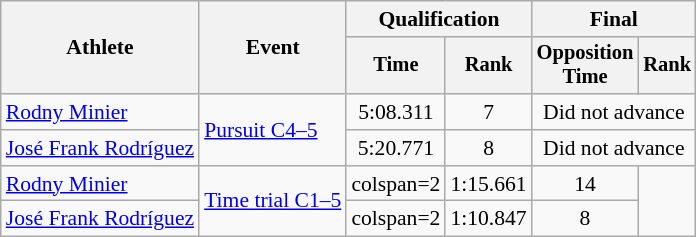<table class=wikitable style="font-size:90%">
<tr>
<th rowspan="2">Athlete</th>
<th rowspan="2">Event</th>
<th colspan="2">Qualification</th>
<th colspan="2">Final</th>
</tr>
<tr style="font-size:95%">
<th>Time</th>
<th>Rank</th>
<th>Opposition<br>Time</th>
<th>Rank</th>
</tr>
<tr align=center>
<td align=left><a href='#'>Rodny Minier</a></td>
<td align=left rowspan=2><a href='#'>Pursuit C4–5</a></td>
<td>5:08.311</td>
<td>7</td>
<td colspan=2>Did not advance</td>
</tr>
<tr align=center>
<td align=left><a href='#'>José Frank Rodríguez</a></td>
<td>5:20.771</td>
<td>8</td>
<td colspan=2>Did not advance</td>
</tr>
<tr align=center>
<td align=left><a href='#'>Rodny Minier</a></td>
<td align=left rowspan=2><a href='#'>Time trial C1–5</a></td>
<td>colspan=2 </td>
<td>1:15.661</td>
<td>14</td>
</tr>
<tr align=center>
<td align=left><a href='#'>José Frank Rodríguez</a></td>
<td>colspan=2 </td>
<td>1:10.847</td>
<td>8</td>
</tr>
</table>
